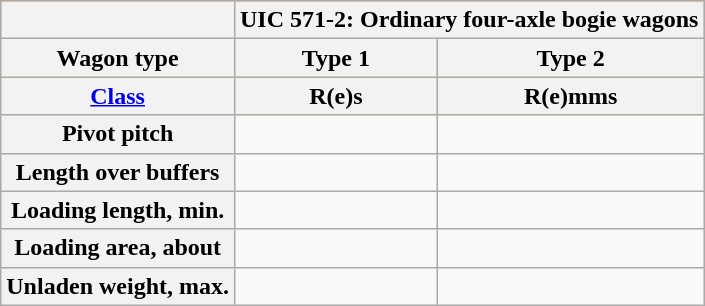<table class="wikitable">
<tr style="background:#FF7F24">
<th></th>
<th colspan="2" align="center">UIC 571-2: Ordinary four-axle bogie wagons</th>
</tr>
<tr style="background:#FFF68F">
<th>Wagon type</th>
<th>Type 1</th>
<th>Type 2</th>
</tr>
<tr style="background:#FFF68F">
<th><a href='#'>Class</a></th>
<th>R(e)s</th>
<th>R(e)mms</th>
</tr>
<tr>
<th>Pivot pitch</th>
<td align="center"></td>
<td align="center"></td>
</tr>
<tr>
<th>Length over buffers</th>
<td align="center"></td>
<td align="center"></td>
</tr>
<tr>
<th>Loading length, min.</th>
<td align="center"></td>
<td align="center"></td>
</tr>
<tr>
<th>Loading area, about</th>
<td align="center"></td>
<td align="center"></td>
</tr>
<tr>
<th>Unladen weight, max.</th>
<td align="center"></td>
<td align="center"></td>
</tr>
</table>
